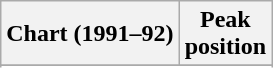<table class="wikitable sortable plainrowheaders" style="text-align:center">
<tr>
<th scope="col">Chart (1991–92)</th>
<th scope="col">Peak<br>position</th>
</tr>
<tr>
</tr>
<tr>
</tr>
<tr>
</tr>
<tr>
</tr>
<tr>
</tr>
<tr>
</tr>
<tr>
</tr>
<tr>
</tr>
<tr>
</tr>
<tr>
</tr>
<tr>
</tr>
<tr>
</tr>
</table>
